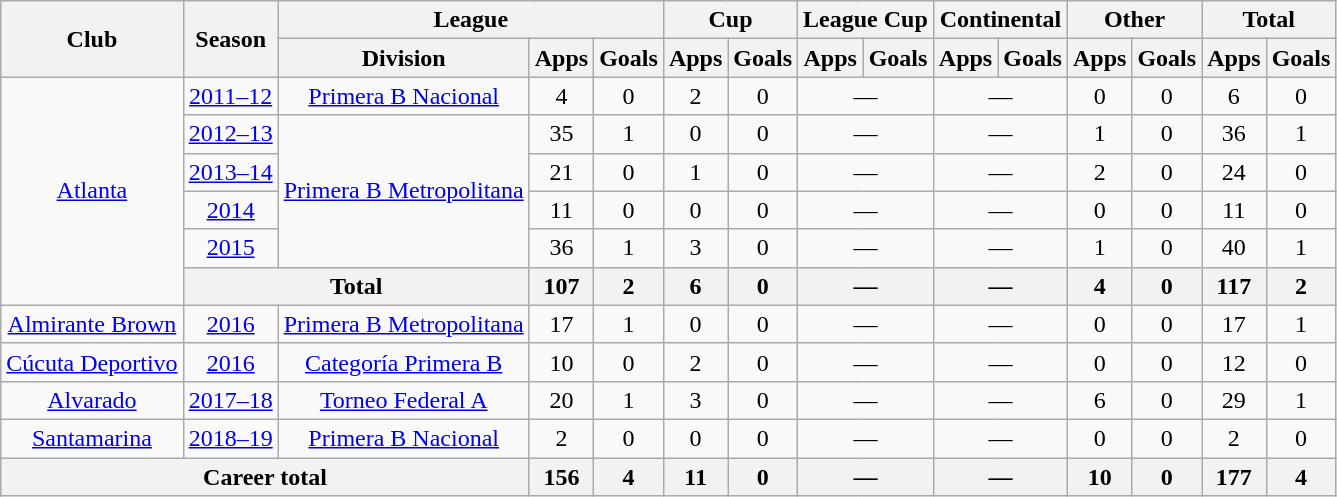<table class="wikitable" style="text-align:center">
<tr>
<th rowspan="2">Club</th>
<th rowspan="2">Season</th>
<th colspan="3">League</th>
<th colspan="2">Cup</th>
<th colspan="2">League Cup</th>
<th colspan="2">Continental</th>
<th colspan="2">Other</th>
<th colspan="2">Total</th>
</tr>
<tr>
<th>Division</th>
<th>Apps</th>
<th>Goals</th>
<th>Apps</th>
<th>Goals</th>
<th>Apps</th>
<th>Goals</th>
<th>Apps</th>
<th>Goals</th>
<th>Apps</th>
<th>Goals</th>
<th>Apps</th>
<th>Goals</th>
</tr>
<tr>
<td rowspan="6"><a href='#'>Atlanta</a></td>
<td><a href='#'>2011–12</a></td>
<td rowspan="1"><a href='#'>Primera B Nacional</a></td>
<td>4</td>
<td>0</td>
<td>2</td>
<td>0</td>
<td colspan="2">—</td>
<td colspan="2">—</td>
<td>0</td>
<td>0</td>
<td>6</td>
<td>0</td>
</tr>
<tr>
<td><a href='#'>2012–13</a></td>
<td rowspan="4"><a href='#'>Primera B Metropolitana</a></td>
<td>35</td>
<td>1</td>
<td>0</td>
<td>0</td>
<td colspan="2">—</td>
<td colspan="2">—</td>
<td>1</td>
<td>0</td>
<td>36</td>
<td>1</td>
</tr>
<tr>
<td><a href='#'>2013–14</a></td>
<td>21</td>
<td>0</td>
<td>1</td>
<td>0</td>
<td colspan="2">—</td>
<td colspan="2">—</td>
<td>2</td>
<td>0</td>
<td>24</td>
<td>0</td>
</tr>
<tr>
<td><a href='#'>2014</a></td>
<td>11</td>
<td>0</td>
<td>0</td>
<td>0</td>
<td colspan="2">—</td>
<td colspan="2">—</td>
<td>0</td>
<td>0</td>
<td>11</td>
<td>0</td>
</tr>
<tr>
<td><a href='#'>2015</a></td>
<td>36</td>
<td>1</td>
<td>3</td>
<td>0</td>
<td colspan="2">—</td>
<td colspan="2">—</td>
<td>1</td>
<td>0</td>
<td>40</td>
<td>1</td>
</tr>
<tr>
<th colspan="2">Total</th>
<th>107</th>
<th>2</th>
<th>6</th>
<th>0</th>
<th colspan="2">—</th>
<th colspan="2">—</th>
<th>4</th>
<th>0</th>
<th>117</th>
<th>2</th>
</tr>
<tr>
<td rowspan="1"><a href='#'>Almirante Brown</a></td>
<td><a href='#'>2016</a></td>
<td rowspan="1"><a href='#'>Primera B Metropolitana</a></td>
<td>17</td>
<td>1</td>
<td>0</td>
<td>0</td>
<td colspan="2">—</td>
<td colspan="2">—</td>
<td>0</td>
<td>0</td>
<td>17</td>
<td>1</td>
</tr>
<tr>
<td rowspan="1"><a href='#'>Cúcuta Deportivo</a></td>
<td><a href='#'>2016</a></td>
<td rowspan="1"><a href='#'>Categoría Primera B</a></td>
<td>10</td>
<td>0</td>
<td>2</td>
<td>0</td>
<td colspan="2">—</td>
<td colspan="2">—</td>
<td>0</td>
<td>0</td>
<td>12</td>
<td>0</td>
</tr>
<tr>
<td rowspan="1"><a href='#'>Alvarado</a></td>
<td><a href='#'>2017–18</a></td>
<td rowspan="1"><a href='#'>Torneo Federal A</a></td>
<td>20</td>
<td>1</td>
<td>3</td>
<td>0</td>
<td colspan="2">—</td>
<td colspan="2">—</td>
<td>6</td>
<td>0</td>
<td>29</td>
<td>1</td>
</tr>
<tr>
<td rowspan="1"><a href='#'>Santamarina</a></td>
<td><a href='#'>2018–19</a></td>
<td rowspan="1"><a href='#'>Primera B Nacional</a></td>
<td>2</td>
<td>0</td>
<td>0</td>
<td>0</td>
<td colspan="2">—</td>
<td colspan="2">—</td>
<td>0</td>
<td>0</td>
<td>2</td>
<td>0</td>
</tr>
<tr>
<th colspan="3">Career total</th>
<th>156</th>
<th>4</th>
<th>11</th>
<th>0</th>
<th colspan="2">—</th>
<th colspan="2">—</th>
<th>10</th>
<th>0</th>
<th>177</th>
<th>4</th>
</tr>
</table>
